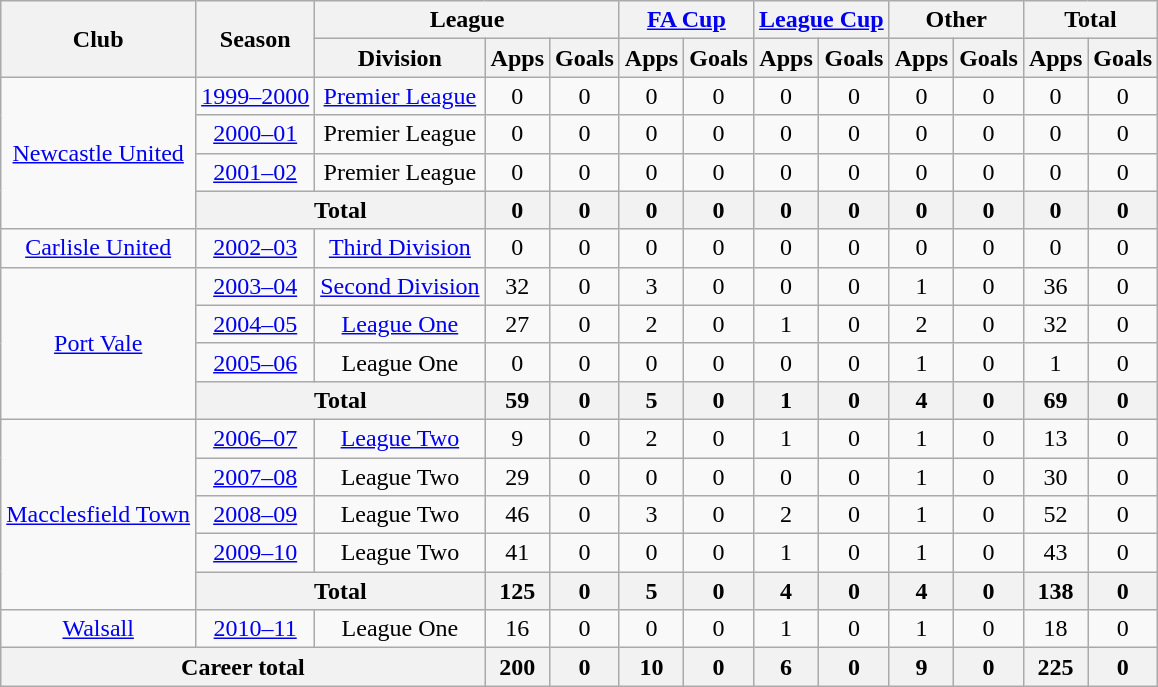<table class="wikitable" style="text-align:center">
<tr>
<th rowspan="2">Club</th>
<th rowspan="2">Season</th>
<th colspan="3">League</th>
<th colspan="2"><a href='#'>FA Cup</a></th>
<th colspan="2"><a href='#'>League Cup</a></th>
<th colspan="2">Other</th>
<th colspan="2">Total</th>
</tr>
<tr>
<th>Division</th>
<th>Apps</th>
<th>Goals</th>
<th>Apps</th>
<th>Goals</th>
<th>Apps</th>
<th>Goals</th>
<th>Apps</th>
<th>Goals</th>
<th>Apps</th>
<th>Goals</th>
</tr>
<tr>
<td rowspan="4"><a href='#'>Newcastle United</a></td>
<td><a href='#'>1999–2000</a></td>
<td><a href='#'>Premier League</a></td>
<td>0</td>
<td>0</td>
<td>0</td>
<td>0</td>
<td>0</td>
<td>0</td>
<td>0</td>
<td>0</td>
<td>0</td>
<td>0</td>
</tr>
<tr>
<td><a href='#'>2000–01</a></td>
<td>Premier League</td>
<td>0</td>
<td>0</td>
<td>0</td>
<td>0</td>
<td>0</td>
<td>0</td>
<td>0</td>
<td>0</td>
<td>0</td>
<td>0</td>
</tr>
<tr>
<td><a href='#'>2001–02</a></td>
<td>Premier League</td>
<td>0</td>
<td>0</td>
<td>0</td>
<td>0</td>
<td>0</td>
<td>0</td>
<td>0</td>
<td>0</td>
<td>0</td>
<td>0</td>
</tr>
<tr>
<th colspan="2">Total</th>
<th>0</th>
<th>0</th>
<th>0</th>
<th>0</th>
<th>0</th>
<th>0</th>
<th>0</th>
<th>0</th>
<th>0</th>
<th>0</th>
</tr>
<tr>
<td><a href='#'>Carlisle United</a></td>
<td><a href='#'>2002–03</a></td>
<td><a href='#'>Third Division</a></td>
<td>0</td>
<td>0</td>
<td>0</td>
<td>0</td>
<td>0</td>
<td>0</td>
<td>0</td>
<td>0</td>
<td>0</td>
<td>0</td>
</tr>
<tr>
<td rowspan="4"><a href='#'>Port Vale</a></td>
<td><a href='#'>2003–04</a></td>
<td><a href='#'>Second Division</a></td>
<td>32</td>
<td>0</td>
<td>3</td>
<td>0</td>
<td>0</td>
<td>0</td>
<td>1</td>
<td>0</td>
<td>36</td>
<td>0</td>
</tr>
<tr>
<td><a href='#'>2004–05</a></td>
<td><a href='#'>League One</a></td>
<td>27</td>
<td>0</td>
<td>2</td>
<td>0</td>
<td>1</td>
<td>0</td>
<td>2</td>
<td>0</td>
<td>32</td>
<td>0</td>
</tr>
<tr>
<td><a href='#'>2005–06</a></td>
<td>League One</td>
<td>0</td>
<td>0</td>
<td>0</td>
<td>0</td>
<td>0</td>
<td>0</td>
<td>1</td>
<td>0</td>
<td>1</td>
<td>0</td>
</tr>
<tr>
<th colspan="2">Total</th>
<th>59</th>
<th>0</th>
<th>5</th>
<th>0</th>
<th>1</th>
<th>0</th>
<th>4</th>
<th>0</th>
<th>69</th>
<th>0</th>
</tr>
<tr>
<td rowspan="5"><a href='#'>Macclesfield Town</a></td>
<td><a href='#'>2006–07</a></td>
<td><a href='#'>League Two</a></td>
<td>9</td>
<td>0</td>
<td>2</td>
<td>0</td>
<td>1</td>
<td>0</td>
<td>1</td>
<td>0</td>
<td>13</td>
<td>0</td>
</tr>
<tr>
<td><a href='#'>2007–08</a></td>
<td>League Two</td>
<td>29</td>
<td>0</td>
<td>0</td>
<td>0</td>
<td>0</td>
<td>0</td>
<td>1</td>
<td>0</td>
<td>30</td>
<td>0</td>
</tr>
<tr>
<td><a href='#'>2008–09</a></td>
<td>League Two</td>
<td>46</td>
<td>0</td>
<td>3</td>
<td>0</td>
<td>2</td>
<td>0</td>
<td>1</td>
<td>0</td>
<td>52</td>
<td>0</td>
</tr>
<tr>
<td><a href='#'>2009–10</a></td>
<td>League Two</td>
<td>41</td>
<td>0</td>
<td>0</td>
<td>0</td>
<td>1</td>
<td>0</td>
<td>1</td>
<td>0</td>
<td>43</td>
<td>0</td>
</tr>
<tr>
<th colspan="2">Total</th>
<th>125</th>
<th>0</th>
<th>5</th>
<th>0</th>
<th>4</th>
<th>0</th>
<th>4</th>
<th>0</th>
<th>138</th>
<th>0</th>
</tr>
<tr>
<td><a href='#'>Walsall</a></td>
<td><a href='#'>2010–11</a></td>
<td>League One</td>
<td>16</td>
<td>0</td>
<td>0</td>
<td>0</td>
<td>1</td>
<td>0</td>
<td>1</td>
<td>0</td>
<td>18</td>
<td>0</td>
</tr>
<tr>
<th colspan="3">Career total</th>
<th>200</th>
<th>0</th>
<th>10</th>
<th>0</th>
<th>6</th>
<th>0</th>
<th>9</th>
<th>0</th>
<th>225</th>
<th>0</th>
</tr>
</table>
